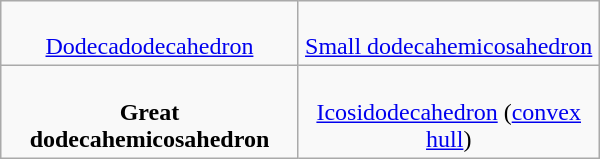<table class="wikitable" width="400" style="vertical-align:top;text-align:center">
<tr>
<td align=center><br><a href='#'>Dodecadodecahedron</a></td>
<td align=center><br><a href='#'>Small dodecahemicosahedron</a></td>
</tr>
<tr>
<td align=center><br><strong>Great dodecahemicosahedron</strong></td>
<td align=center><br><a href='#'>Icosidodecahedron</a> (<a href='#'>convex hull</a>)</td>
</tr>
</table>
